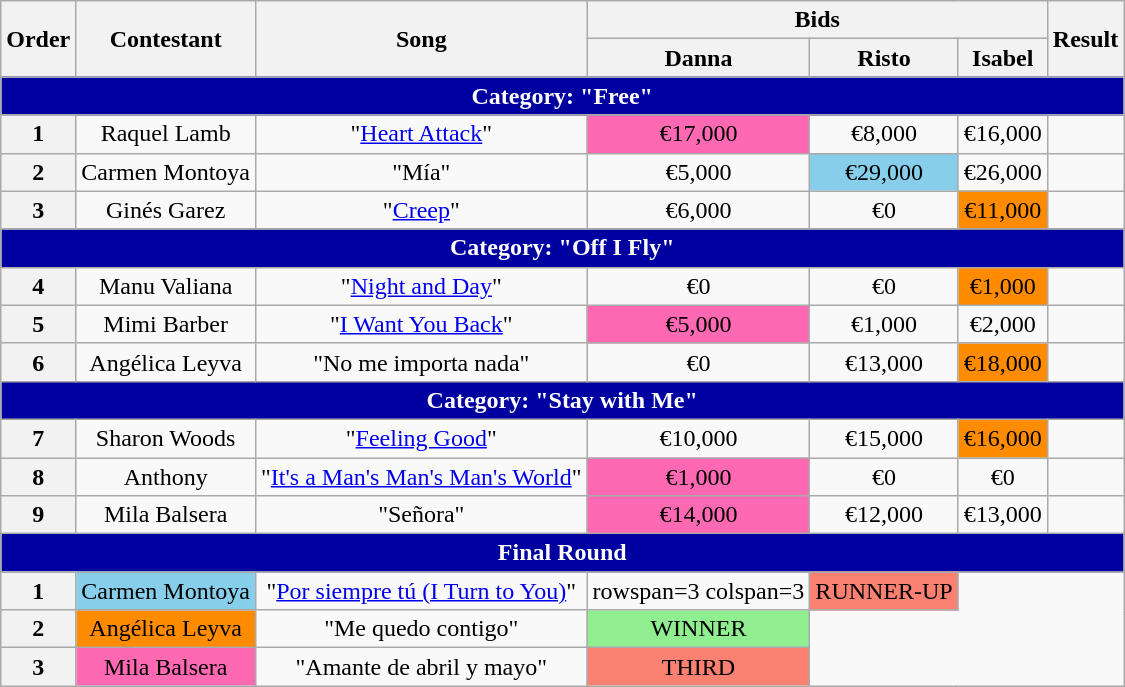<table class=wikitable>
<tr>
<th rowspan=2>Order</th>
<th rowspan=2>Contestant</th>
<th rowspan=2>Song</th>
<th colspan=3>Bids</th>
<th rowspan=2>Result</th>
</tr>
<tr>
<th>Danna</th>
<th>Risto</th>
<th>Isabel</th>
</tr>
<tr>
<th scope="col" colspan="7" style="background:#0000A0; color:white;">Category: "Free"</th>
</tr>
<tr align=center>
<th>1</th>
<td>Raquel Lamb</td>
<td>"<a href='#'>Heart Attack</a>"</td>
<td bgcolor=#ff69b4>€17,000</td>
<td>€8,000</td>
<td>€16,000</td>
<td></td>
</tr>
<tr align=center>
<th>2</th>
<td>Carmen Montoya</td>
<td>"Mía"</td>
<td>€5,000</td>
<td bgcolor=SkyBlue>€29,000</td>
<td>€26,000</td>
<td></td>
</tr>
<tr align=center>
<th>3</th>
<td>Ginés Garez</td>
<td>"<a href='#'>Creep</a>"</td>
<td>€6,000</td>
<td>€0</td>
<td bgcolor=DarkOrange>€11,000</td>
<td></td>
</tr>
<tr>
<th scope="col" colspan="7" style="background:#0000A0; color:white;">Category: "Off I Fly"</th>
</tr>
<tr align=center>
<th>4</th>
<td>Manu Valiana</td>
<td>"<a href='#'>Night and Day</a>"</td>
<td>€0</td>
<td>€0</td>
<td bgcolor=DarkOrange>€1,000</td>
<td></td>
</tr>
<tr align=center>
<th>5</th>
<td>Mimi Barber</td>
<td>"<a href='#'>I Want You Back</a>"</td>
<td bgcolor=#ff69b4>€5,000</td>
<td>€1,000</td>
<td>€2,000</td>
<td></td>
</tr>
<tr align=center>
<th>6</th>
<td>Angélica Leyva</td>
<td>"No me importa nada"</td>
<td>€0</td>
<td>€13,000</td>
<td bgcolor=DarkOrange>€18,000</td>
<td></td>
</tr>
<tr>
<th scope="col" colspan="7" style="background:#0000A0; color:white;">Category: "Stay with Me"</th>
</tr>
<tr align=center>
<th>7</th>
<td>Sharon Woods</td>
<td>"<a href='#'>Feeling Good</a>"</td>
<td>€10,000</td>
<td>€15,000</td>
<td bgcolor=DarkOrange>€16,000</td>
<td></td>
</tr>
<tr align=center>
<th>8</th>
<td>Anthony</td>
<td>"<a href='#'>It's a Man's Man's Man's World</a>"</td>
<td bgcolor=#ff69b4>€1,000</td>
<td>€0</td>
<td>€0</td>
<td></td>
</tr>
<tr align=center>
<th>9</th>
<td>Mila Balsera</td>
<td>"Señora"</td>
<td bgcolor=#ff69b4>€14,000</td>
<td>€12,000</td>
<td>€13,000</td>
<td></td>
</tr>
<tr>
<th scope="col" colspan="7" style="background:#0000A0; color:white;">Final Round</th>
</tr>
<tr align=center>
<th>1</th>
<td bgcolor=SkyBlue>Carmen Montoya</td>
<td>"<a href='#'>Por siempre tú (I Turn to You)</a>"</td>
<td>rowspan=3 colspan=3 </td>
<td bgcolor=salmon>RUNNER-UP</td>
</tr>
<tr align=center>
<th>2</th>
<td bgcolor=DarkOrange>Angélica Leyva</td>
<td>"Me quedo contigo"</td>
<td bgcolor=lightgreen>WINNER</td>
</tr>
<tr align=center>
<th>3</th>
<td bgcolor=#ff69b4>Mila Balsera</td>
<td>"Amante de abril y mayo"</td>
<td bgcolor=salmon>THIRD</td>
</tr>
</table>
